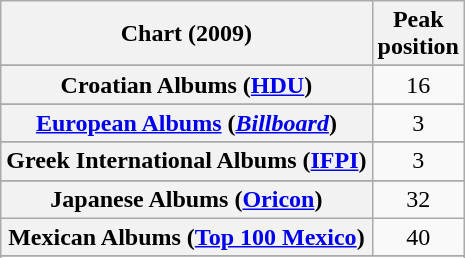<table class="wikitable sortable plainrowheaders" style="text-align:center">
<tr>
<th scope="col">Chart (2009)</th>
<th scope="col">Peak<br>position</th>
</tr>
<tr>
</tr>
<tr>
</tr>
<tr>
</tr>
<tr>
</tr>
<tr>
<th scope="row">Croatian Albums (<a href='#'>HDU</a>)</th>
<td>16</td>
</tr>
<tr>
</tr>
<tr>
</tr>
<tr>
</tr>
<tr>
<th scope="row"><a href='#'>European Albums</a> (<em><a href='#'>Billboard</a></em>)</th>
<td>3</td>
</tr>
<tr>
</tr>
<tr>
</tr>
<tr>
</tr>
<tr>
<th scope="row">Greek International Albums (<a href='#'>IFPI</a>)</th>
<td>3</td>
</tr>
<tr>
</tr>
<tr>
</tr>
<tr>
</tr>
<tr>
<th scope="row">Japanese Albums (<a href='#'>Oricon</a>)</th>
<td>32</td>
</tr>
<tr>
<th scope="row">Mexican Albums (<a href='#'>Top 100 Mexico</a>)</th>
<td>40</td>
</tr>
<tr>
</tr>
<tr>
</tr>
<tr>
</tr>
<tr>
</tr>
<tr>
</tr>
<tr>
</tr>
<tr>
</tr>
<tr>
</tr>
</table>
